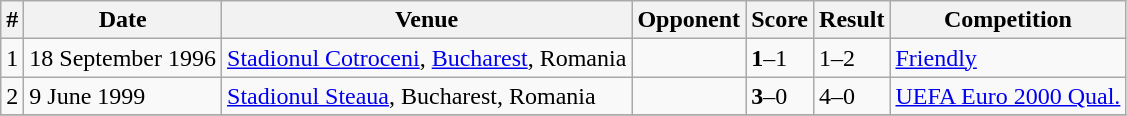<table class="wikitable sortable">
<tr>
<th>#</th>
<th>Date</th>
<th>Venue</th>
<th>Opponent</th>
<th>Score</th>
<th>Result</th>
<th>Competition</th>
</tr>
<tr>
<td>1</td>
<td>18 September 1996</td>
<td><a href='#'>Stadionul Cotroceni</a>, <a href='#'>Bucharest</a>, Romania</td>
<td></td>
<td><strong>1</strong>–1</td>
<td>1–2</td>
<td><a href='#'>Friendly</a></td>
</tr>
<tr>
<td>2</td>
<td>9 June 1999</td>
<td><a href='#'>Stadionul Steaua</a>, Bucharest, Romania</td>
<td></td>
<td><strong>3</strong>–0</td>
<td>4–0</td>
<td><a href='#'>UEFA Euro 2000 Qual.</a></td>
</tr>
<tr>
</tr>
</table>
